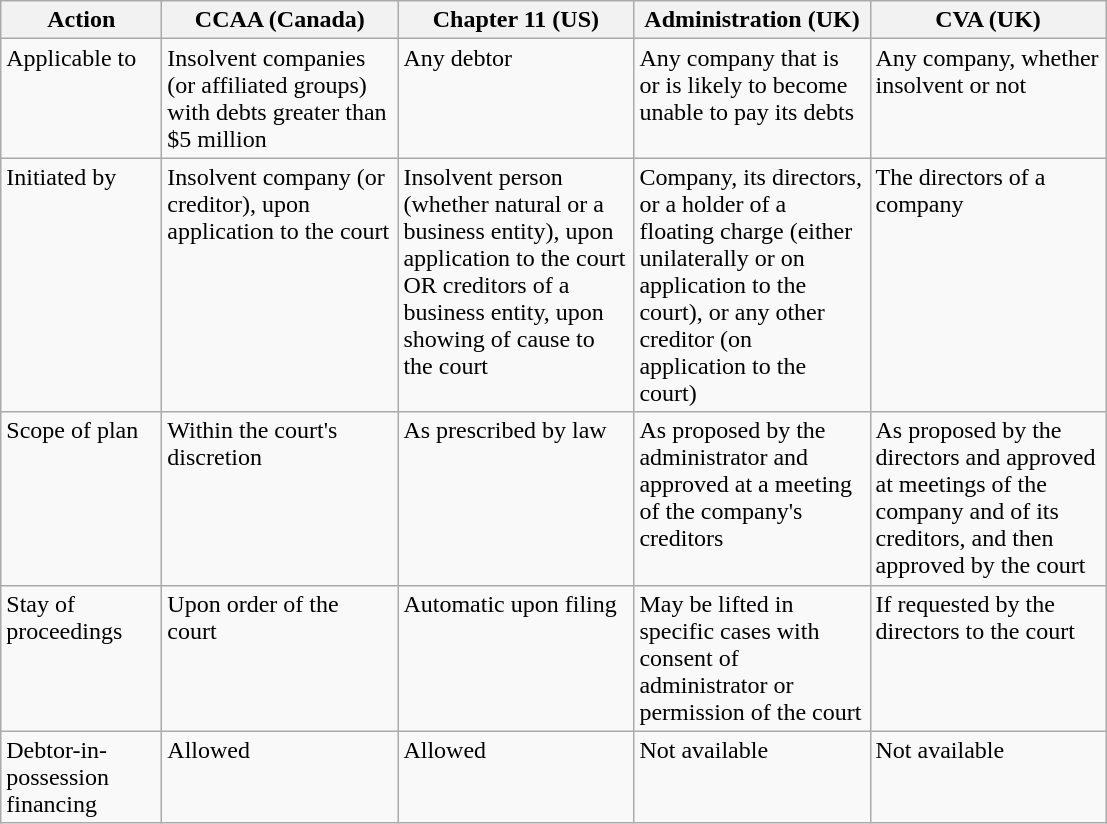<table class="wikitable">
<tr>
<th scope="col" width="100">Action</th>
<th scope="col" width="150">CCAA (Canada)</th>
<th scope="col" width="150">Chapter 11 (US)</th>
<th scope="col" width="150">Administration (UK)</th>
<th scope="col" width="150">CVA (UK)</th>
</tr>
<tr valign="top">
<td>Applicable to</td>
<td>Insolvent companies (or affiliated groups) with debts greater than $5 million</td>
<td>Any debtor</td>
<td>Any company that is or is likely to become unable to pay its debts</td>
<td>Any company, whether insolvent or not</td>
</tr>
<tr valign="top">
<td>Initiated by</td>
<td>Insolvent company (or creditor), upon application to the court</td>
<td>Insolvent person (whether natural or a business entity), upon application to the court OR creditors of a business entity, upon showing of cause to the court</td>
<td>Company, its directors, or a holder of a floating charge (either unilaterally or on application to the court), or any other creditor (on application to the court)</td>
<td>The directors of a company</td>
</tr>
<tr valign="top">
<td>Scope of plan</td>
<td>Within the court's discretion</td>
<td>As prescribed by law</td>
<td>As proposed by the administrator and approved at a meeting of the company's creditors</td>
<td>As proposed by the directors and approved at meetings of the company and of its creditors, and then approved by the court</td>
</tr>
<tr valign="top">
<td>Stay of proceedings</td>
<td>Upon order of the court</td>
<td>Automatic upon filing</td>
<td>May be lifted in specific cases with consent of administrator or permission of the court</td>
<td>If requested by the directors to the court</td>
</tr>
<tr valign="top">
<td>Debtor-in-possession financing</td>
<td>Allowed</td>
<td>Allowed</td>
<td>Not available</td>
<td>Not available</td>
</tr>
</table>
